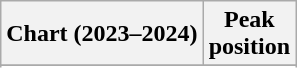<table class="wikitable sortable plainrowheaders" style="text-align:center">
<tr>
<th scope="col">Chart (2023–2024)</th>
<th scope="col">Peak<br>position</th>
</tr>
<tr>
</tr>
<tr>
</tr>
<tr>
</tr>
<tr>
</tr>
</table>
